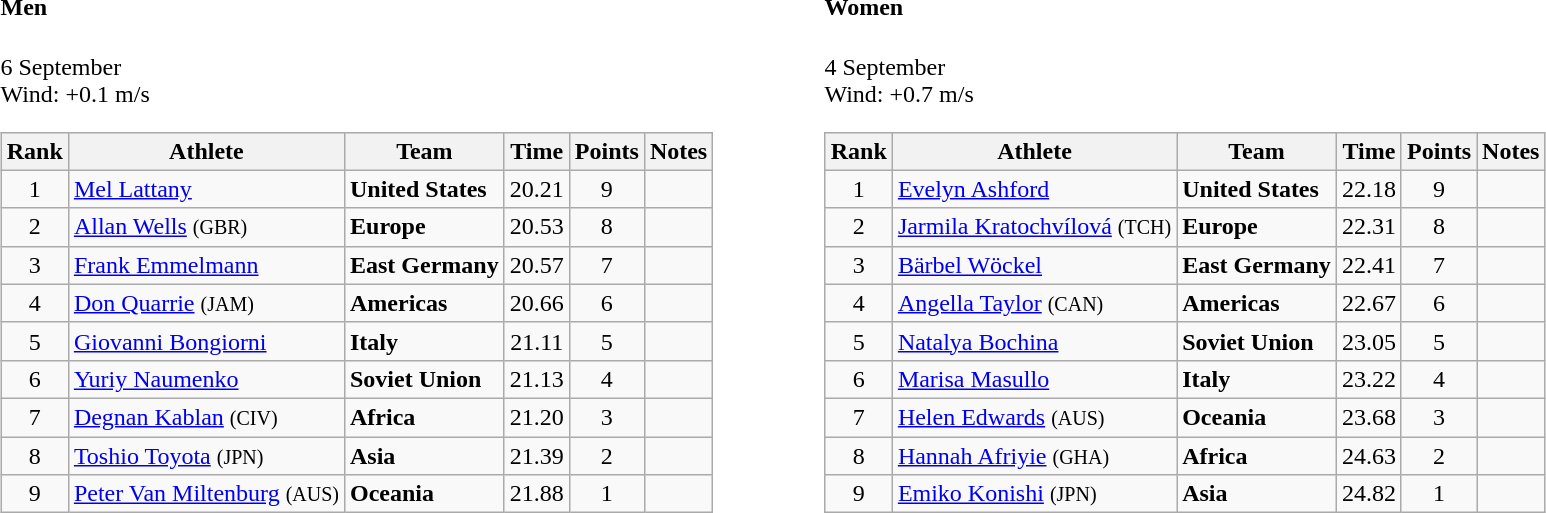<table>
<tr>
<td valign="top"><br><h4>Men</h4>6 September<br>Wind: +0.1 m/s<table class="wikitable" style="text-align:center">
<tr>
<th>Rank</th>
<th>Athlete</th>
<th>Team</th>
<th>Time</th>
<th>Points</th>
<th>Notes</th>
</tr>
<tr>
<td>1</td>
<td align="left"><a href='#'>Mel Lattany</a></td>
<td align=left><strong>United States</strong></td>
<td>20.21</td>
<td>9</td>
<td></td>
</tr>
<tr>
<td>2</td>
<td align="left"><a href='#'>Allan Wells</a> <small>(GBR)</small></td>
<td align=left><strong>Europe</strong></td>
<td>20.53</td>
<td>8</td>
<td></td>
</tr>
<tr>
<td>3</td>
<td align="left"><a href='#'>Frank Emmelmann</a></td>
<td align=left><strong>East Germany</strong></td>
<td>20.57</td>
<td>7</td>
<td></td>
</tr>
<tr>
<td>4</td>
<td align="left"><a href='#'>Don Quarrie</a> <small>(JAM)</small></td>
<td align=left><strong>Americas</strong></td>
<td>20.66</td>
<td>6</td>
<td></td>
</tr>
<tr>
<td>5</td>
<td align="left"><a href='#'>Giovanni Bongiorni</a></td>
<td align=left><strong>Italy</strong></td>
<td>21.11</td>
<td>5</td>
<td></td>
</tr>
<tr>
<td>6</td>
<td align="left"><a href='#'>Yuriy Naumenko</a></td>
<td align=left><strong>Soviet Union</strong></td>
<td>21.13</td>
<td>4</td>
<td></td>
</tr>
<tr>
<td>7</td>
<td align="left"><a href='#'>Degnan Kablan</a> <small>(CIV)</small></td>
<td align=left><strong>Africa</strong></td>
<td>21.20</td>
<td>3</td>
<td></td>
</tr>
<tr>
<td>8</td>
<td align="left"><a href='#'>Toshio Toyota</a> <small>(JPN)</small></td>
<td align=left><strong>Asia</strong></td>
<td>21.39</td>
<td>2</td>
<td></td>
</tr>
<tr>
<td>9</td>
<td align="left"><a href='#'>Peter Van Miltenburg</a> <small>(AUS)</small></td>
<td align=left><strong>Oceania</strong></td>
<td>21.88</td>
<td>1</td>
<td></td>
</tr>
</table>
</td>
<td width="50"> </td>
<td valign="top"><br><h4>Women</h4>4 September<br>Wind: +0.7 m/s<table class="wikitable" style="text-align:center">
<tr>
<th>Rank</th>
<th>Athlete</th>
<th>Team</th>
<th>Time</th>
<th>Points</th>
<th>Notes</th>
</tr>
<tr>
<td>1</td>
<td align="left"><a href='#'>Evelyn Ashford</a></td>
<td align=left><strong>United States</strong></td>
<td>22.18</td>
<td>9</td>
<td></td>
</tr>
<tr>
<td>2</td>
<td align="left"><a href='#'>Jarmila Kratochvílová</a> <small>(TCH)</small></td>
<td align=left><strong>Europe</strong></td>
<td>22.31</td>
<td>8</td>
<td></td>
</tr>
<tr>
<td>3</td>
<td align="left"><a href='#'>Bärbel Wöckel</a></td>
<td align=left><strong>East Germany</strong></td>
<td>22.41</td>
<td>7</td>
<td></td>
</tr>
<tr>
<td>4</td>
<td align="left"><a href='#'>Angella Taylor</a> <small>(CAN)</small></td>
<td align=left><strong>Americas</strong></td>
<td>22.67</td>
<td>6</td>
<td></td>
</tr>
<tr>
<td>5</td>
<td align="left"><a href='#'>Natalya Bochina</a></td>
<td align=left><strong>Soviet Union</strong></td>
<td>23.05</td>
<td>5</td>
<td></td>
</tr>
<tr>
<td>6</td>
<td align="left"><a href='#'>Marisa Masullo</a></td>
<td align=left><strong>Italy</strong></td>
<td>23.22</td>
<td>4</td>
<td></td>
</tr>
<tr>
<td>7</td>
<td align="left"><a href='#'>Helen Edwards</a> <small>(AUS)</small></td>
<td align=left><strong>Oceania</strong></td>
<td>23.68</td>
<td>3</td>
<td></td>
</tr>
<tr>
<td>8</td>
<td align="left"><a href='#'>Hannah Afriyie</a> <small>(GHA)</small></td>
<td align=left><strong>Africa</strong></td>
<td>24.63</td>
<td>2</td>
<td></td>
</tr>
<tr>
<td>9</td>
<td align="left"><a href='#'>Emiko Konishi</a> <small>(JPN)</small></td>
<td align=left><strong>Asia</strong></td>
<td>24.82</td>
<td>1</td>
<td></td>
</tr>
</table>
</td>
</tr>
</table>
